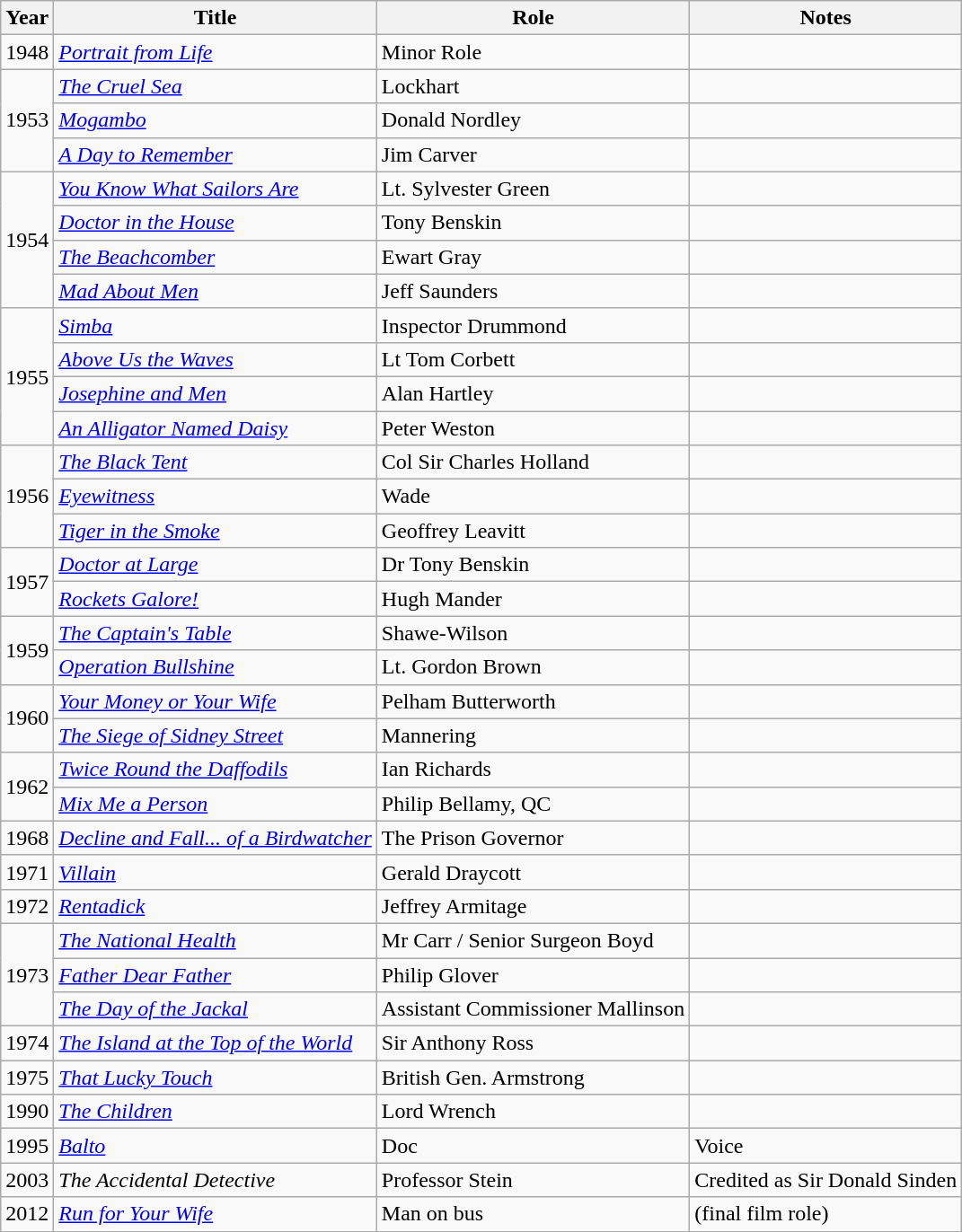<table class="wikitable">
<tr>
<th>Year</th>
<th>Title</th>
<th>Role</th>
<th>Notes</th>
</tr>
<tr>
<td>1948</td>
<td><em><a href='#'>Portrait from Life</a></em></td>
<td>Minor Role</td>
<td></td>
</tr>
<tr>
<td rowspan="3">1953</td>
<td><em><a href='#'>The Cruel Sea</a></em></td>
<td>Lockhart</td>
<td></td>
</tr>
<tr>
<td><em><a href='#'>Mogambo</a></em></td>
<td>Donald Nordley</td>
<td></td>
</tr>
<tr>
<td><em><a href='#'>A Day to Remember</a></em></td>
<td>Jim Carver</td>
<td></td>
</tr>
<tr>
<td rowspan="4">1954</td>
<td><em><a href='#'>You Know What Sailors Are</a></em></td>
<td>Lt. Sylvester Green</td>
<td></td>
</tr>
<tr>
<td><em><a href='#'>Doctor in the House</a></em></td>
<td>Tony Benskin</td>
<td></td>
</tr>
<tr>
<td><em><a href='#'>The Beachcomber</a></em></td>
<td>Ewart Gray</td>
<td></td>
</tr>
<tr>
<td><em><a href='#'>Mad About Men</a></em></td>
<td>Jeff Saunders</td>
<td></td>
</tr>
<tr>
<td rowspan="4">1955</td>
<td><em><a href='#'>Simba</a></em></td>
<td>Inspector Drummond</td>
<td></td>
</tr>
<tr>
<td><em><a href='#'>Above Us the Waves</a></em></td>
<td>Lt Tom Corbett</td>
<td></td>
</tr>
<tr>
<td><em><a href='#'>Josephine and Men</a></em></td>
<td>Alan Hartley</td>
<td></td>
</tr>
<tr>
<td><em><a href='#'>An Alligator Named Daisy</a></em></td>
<td>Peter Weston</td>
<td></td>
</tr>
<tr>
<td rowspan="3">1956</td>
<td><em><a href='#'>The Black Tent</a></em></td>
<td>Col Sir Charles Holland</td>
<td></td>
</tr>
<tr>
<td><em><a href='#'>Eyewitness</a></em></td>
<td>Wade</td>
<td></td>
</tr>
<tr>
<td><em><a href='#'>Tiger in the Smoke</a></em></td>
<td>Geoffrey Leavitt</td>
<td></td>
</tr>
<tr>
<td rowspan="2">1957</td>
<td><em><a href='#'>Doctor at Large</a></em></td>
<td>Dr Tony Benskin</td>
<td></td>
</tr>
<tr>
<td><em><a href='#'>Rockets Galore!</a></em></td>
<td>Hugh Mander</td>
<td></td>
</tr>
<tr>
<td rowspan="2">1959</td>
<td><em><a href='#'>The Captain's Table</a></em></td>
<td>Shawe-Wilson</td>
<td></td>
</tr>
<tr>
<td><em><a href='#'>Operation Bullshine</a></em></td>
<td>Lt. Gordon Brown</td>
<td></td>
</tr>
<tr>
<td rowspan="2">1960</td>
<td><em><a href='#'>Your Money or Your Wife</a></em></td>
<td>Pelham Butterworth</td>
<td></td>
</tr>
<tr>
<td><em><a href='#'>The Siege of Sidney Street</a></em></td>
<td>Mannering</td>
<td></td>
</tr>
<tr>
<td rowspan="2">1962</td>
<td><em><a href='#'>Twice Round the Daffodils</a></em></td>
<td>Ian Richards</td>
<td></td>
</tr>
<tr>
<td><em><a href='#'>Mix Me a Person</a></em></td>
<td>Philip Bellamy, QC</td>
<td></td>
</tr>
<tr>
<td>1968</td>
<td><em><a href='#'>Decline and Fall... of a Birdwatcher</a></em></td>
<td>The Prison Governor</td>
<td></td>
</tr>
<tr>
<td>1971</td>
<td><em><a href='#'>Villain</a></em></td>
<td>Gerald Draycott</td>
<td></td>
</tr>
<tr>
<td>1972</td>
<td><em><a href='#'>Rentadick</a></em></td>
<td>Jeffrey Armitage</td>
<td></td>
</tr>
<tr>
<td rowspan="3">1973</td>
<td><em><a href='#'>The National Health</a></em></td>
<td>Mr Carr / Senior Surgeon Boyd</td>
<td></td>
</tr>
<tr>
<td><em><a href='#'>Father Dear Father</a></em></td>
<td>Philip Glover</td>
<td></td>
</tr>
<tr>
<td><em><a href='#'>The Day of the Jackal</a></em></td>
<td>Assistant Commissioner Mallinson</td>
<td></td>
</tr>
<tr>
<td>1974</td>
<td><em><a href='#'>The Island at the Top of the World</a></em></td>
<td>Sir Anthony Ross</td>
<td></td>
</tr>
<tr>
<td>1975</td>
<td><em><a href='#'>That Lucky Touch</a></em></td>
<td>British Gen. Armstrong</td>
<td></td>
</tr>
<tr>
<td>1990</td>
<td><em><a href='#'>The Children</a></em></td>
<td>Lord Wrench</td>
<td></td>
</tr>
<tr>
<td>1995</td>
<td><em><a href='#'>Balto</a></em></td>
<td>Doc</td>
<td>Voice</td>
</tr>
<tr>
<td>2003</td>
<td><em>The Accidental Detective</em></td>
<td>Professor Stein</td>
<td>Credited as Sir Donald Sinden</td>
</tr>
<tr>
<td>2012</td>
<td><em><a href='#'>Run for Your Wife</a></em></td>
<td>Man on bus</td>
<td>(final film role)</td>
</tr>
<tr>
</tr>
</table>
